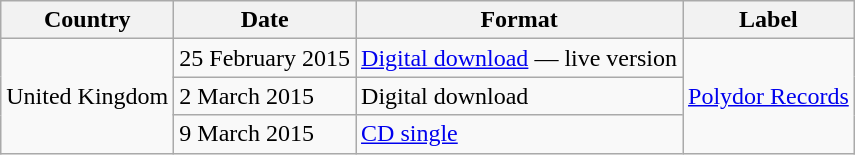<table class="wikitable sortable">
<tr>
<th>Country</th>
<th>Date</th>
<th>Format</th>
<th>Label</th>
</tr>
<tr>
<td rowspan="3">United Kingdom</td>
<td>25 February 2015</td>
<td><a href='#'>Digital download</a> — live version</td>
<td rowspan="3"><a href='#'>Polydor Records</a></td>
</tr>
<tr>
<td>2 March 2015</td>
<td>Digital download</td>
</tr>
<tr>
<td>9 March 2015</td>
<td><a href='#'>CD single</a></td>
</tr>
</table>
